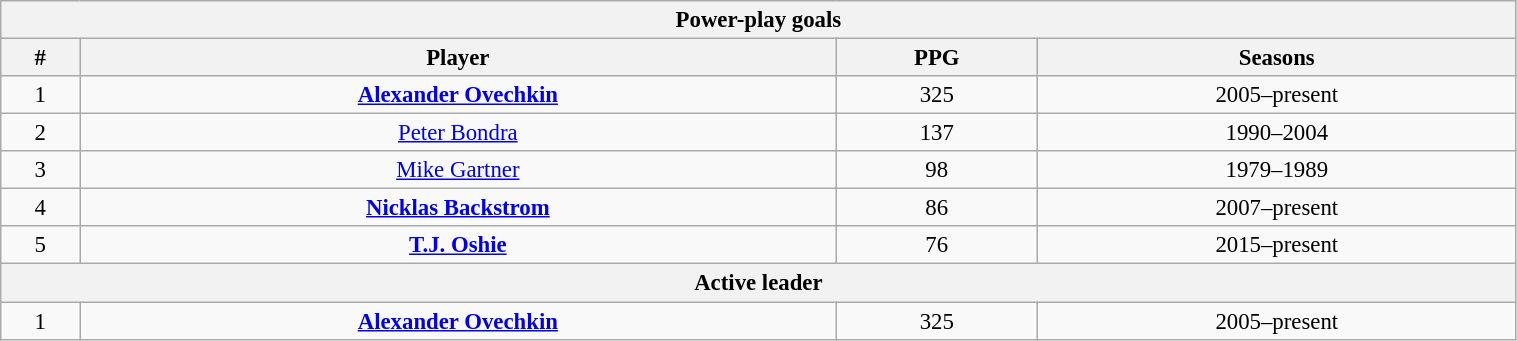<table class="wikitable" style="text-align: center; font-size: 95%" width="80%">
<tr>
<th colspan="4">Power-play goals</th>
</tr>
<tr>
<th>#</th>
<th>Player</th>
<th>PPG</th>
<th>Seasons</th>
</tr>
<tr>
<td>1</td>
<td><strong><a href='#'>Alexander Ovechkin</a></strong></td>
<td>325</td>
<td>2005–present</td>
</tr>
<tr>
<td>2</td>
<td><a href='#'>Peter Bondra</a></td>
<td>137</td>
<td>1990–2004</td>
</tr>
<tr>
<td>3</td>
<td><a href='#'>Mike Gartner</a></td>
<td>98</td>
<td>1979–1989</td>
</tr>
<tr>
<td>4</td>
<td><strong><a href='#'>Nicklas Backstrom</a></strong></td>
<td>86</td>
<td>2007–present</td>
</tr>
<tr>
<td>5</td>
<td><strong><a href='#'>T.J. Oshie</a></strong></td>
<td>76</td>
<td>2015–present</td>
</tr>
<tr>
<th colspan="4">Active leader</th>
</tr>
<tr>
<td>1</td>
<td><strong><a href='#'>Alexander Ovechkin</a></strong></td>
<td>325</td>
<td>2005–present</td>
</tr>
</table>
